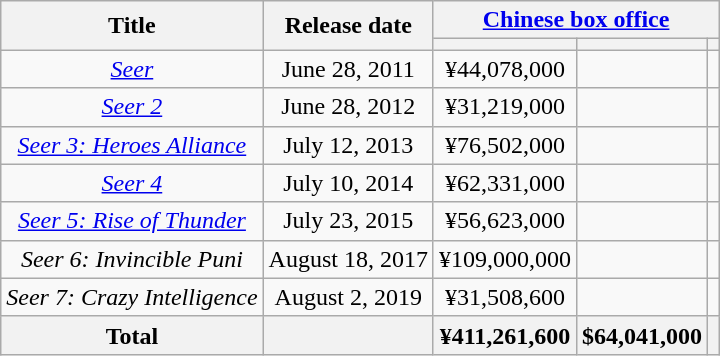<table class="wikitable sortable" style="text-align:center">
<tr>
<th rowspan="2">Title</th>
<th rowspan="2">Release date</th>
<th colspan="3"><a href='#'>Chinese box office</a></th>
</tr>
<tr>
<th></th>
<th></th>
<th class="unsortable"></th>
</tr>
<tr>
<td><em><a href='#'>Seer</a></em></td>
<td>June 28, 2011</td>
<td>¥44,078,000</td>
<td></td>
<td></td>
</tr>
<tr>
<td><em><a href='#'>Seer 2</a></em></td>
<td>June 28, 2012</td>
<td>¥31,219,000</td>
<td></td>
<td></td>
</tr>
<tr>
<td><em><a href='#'>Seer 3: Heroes Alliance</a></em></td>
<td>July 12, 2013</td>
<td>¥76,502,000</td>
<td></td>
<td></td>
</tr>
<tr>
<td><em><a href='#'>Seer 4</a></em></td>
<td>July 10, 2014</td>
<td>¥62,331,000</td>
<td></td>
<td></td>
</tr>
<tr>
<td><em><a href='#'>Seer 5: Rise of Thunder</a></em></td>
<td>July 23, 2015</td>
<td>¥56,623,000</td>
<td></td>
<td></td>
</tr>
<tr>
<td><em>Seer 6: Invincible Puni</em></td>
<td>August 18, 2017</td>
<td>¥109,000,000</td>
<td></td>
<td></td>
</tr>
<tr>
<td><em>Seer 7: Crazy Intelligence</em></td>
<td>August 2, 2019</td>
<td>¥31,508,600</td>
<td></td>
<td></td>
</tr>
<tr>
<th>Total</th>
<th></th>
<th>¥411,261,600</th>
<th>$64,041,000</th>
<th></th>
</tr>
</table>
